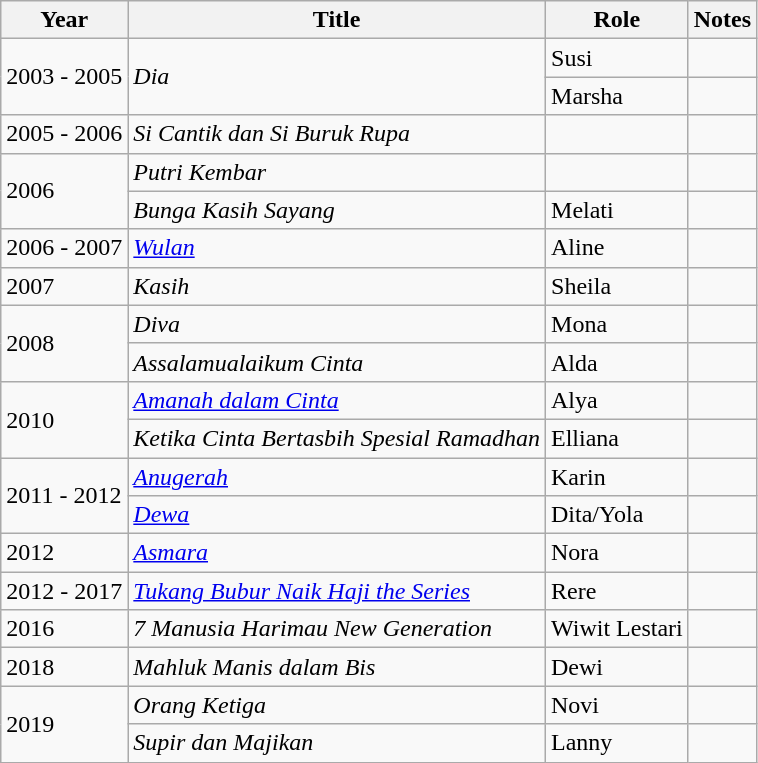<table class="wikitable sortable">
<tr>
<th>Year</th>
<th>Title</th>
<th>Role</th>
<th>Notes</th>
</tr>
<tr>
<td rowspan="2">2003 - 2005</td>
<td rowspan="2"><em>Dia</em></td>
<td>Susi</td>
<td></td>
</tr>
<tr>
<td>Marsha</td>
<td></td>
</tr>
<tr>
<td>2005 -  2006</td>
<td><em>Si Cantik dan Si Buruk Rupa</em> </td>
<td></td>
<td></td>
</tr>
<tr>
<td rowspan="2">2006</td>
<td><em>Putri Kembar</em></td>
<td></td>
<td></td>
</tr>
<tr>
<td><em>Bunga Kasih Sayang</em></td>
<td>Melati</td>
<td></td>
</tr>
<tr>
<td>2006 - 2007</td>
<td><em><a href='#'>Wulan</a></em></td>
<td>Aline</td>
<td></td>
</tr>
<tr>
<td>2007</td>
<td><em>Kasih</em></td>
<td>Sheila</td>
<td></td>
</tr>
<tr>
<td rowspan="2">2008</td>
<td><em>Diva</em></td>
<td>Mona</td>
<td></td>
</tr>
<tr>
<td><em>Assalamualaikum Cinta</em></td>
<td>Alda</td>
<td></td>
</tr>
<tr>
<td rowspan="2">2010</td>
<td><em><a href='#'>Amanah dalam Cinta</a></em></td>
<td>Alya</td>
<td></td>
</tr>
<tr>
<td><em>Ketika Cinta Bertasbih Spesial Ramadhan</em></td>
<td>Elliana</td>
<td></td>
</tr>
<tr>
<td rowspan="2">2011 - 2012</td>
<td><em><a href='#'>Anugerah</a></em></td>
<td>Karin</td>
<td></td>
</tr>
<tr>
<td><em><a href='#'>Dewa</a></em></td>
<td>Dita/Yola</td>
<td></td>
</tr>
<tr>
<td>2012</td>
<td><em><a href='#'>Asmara</a></em></td>
<td>Nora</td>
<td></td>
</tr>
<tr>
<td>2012 - 2017</td>
<td><em><a href='#'>Tukang Bubur Naik Haji the Series</a></em></td>
<td>Rere</td>
<td></td>
</tr>
<tr>
<td>2016</td>
<td><em>7 Manusia Harimau New Generation</em></td>
<td>Wiwit Lestari</td>
<td></td>
</tr>
<tr>
<td>2018</td>
<td><em>Mahluk Manis dalam Bis</em></td>
<td>Dewi</td>
<td></td>
</tr>
<tr>
<td rowspan="2">2019</td>
<td><em>Orang Ketiga</em></td>
<td>Novi</td>
<td></td>
</tr>
<tr>
<td><em>Supir dan Majikan</em></td>
<td>Lanny</td>
<td></td>
</tr>
</table>
